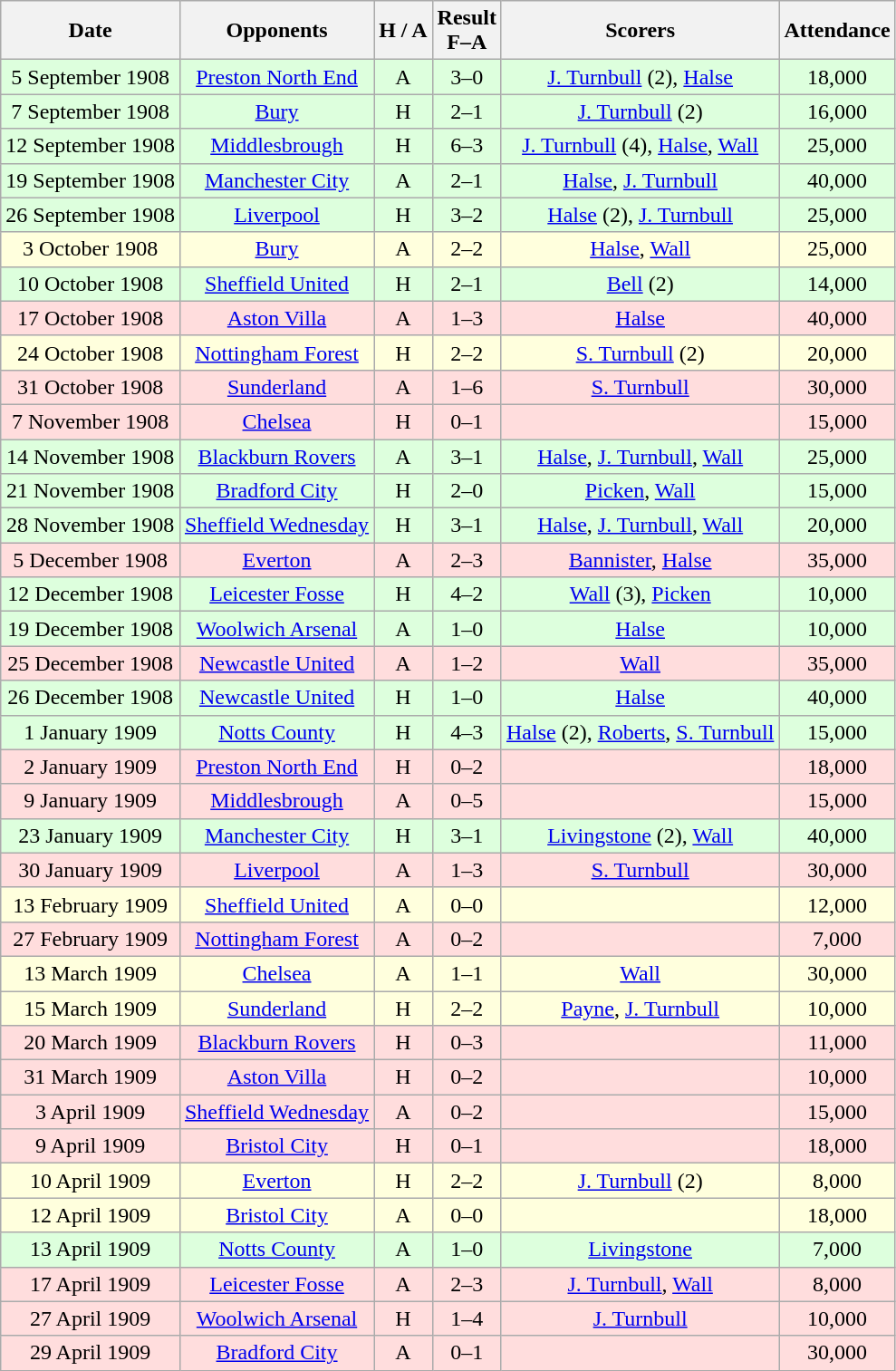<table class="wikitable" style="text-align:center">
<tr>
<th>Date</th>
<th>Opponents</th>
<th>H / A</th>
<th>Result<br>F–A</th>
<th>Scorers</th>
<th>Attendance</th>
</tr>
<tr style="background:#dfd;">
<td>5 September 1908</td>
<td><a href='#'>Preston North End</a></td>
<td>A</td>
<td>3–0</td>
<td><a href='#'>J. Turnbull</a> (2), <a href='#'>Halse</a></td>
<td>18,000</td>
</tr>
<tr style="background:#dfd;">
<td>7 September 1908</td>
<td><a href='#'>Bury</a></td>
<td>H</td>
<td>2–1</td>
<td><a href='#'>J. Turnbull</a> (2)</td>
<td>16,000</td>
</tr>
<tr style="background:#dfd;">
<td>12 September 1908</td>
<td><a href='#'>Middlesbrough</a></td>
<td>H</td>
<td>6–3</td>
<td><a href='#'>J. Turnbull</a> (4), <a href='#'>Halse</a>, <a href='#'>Wall</a></td>
<td>25,000</td>
</tr>
<tr style="background:#dfd;">
<td>19 September 1908</td>
<td><a href='#'>Manchester City</a></td>
<td>A</td>
<td>2–1</td>
<td><a href='#'>Halse</a>, <a href='#'>J. Turnbull</a></td>
<td>40,000</td>
</tr>
<tr style="background:#dfd;">
<td>26 September 1908</td>
<td><a href='#'>Liverpool</a></td>
<td>H</td>
<td>3–2</td>
<td><a href='#'>Halse</a> (2), <a href='#'>J. Turnbull</a></td>
<td>25,000</td>
</tr>
<tr style="background:#ffd;">
<td>3 October 1908</td>
<td><a href='#'>Bury</a></td>
<td>A</td>
<td>2–2</td>
<td><a href='#'>Halse</a>, <a href='#'>Wall</a></td>
<td>25,000</td>
</tr>
<tr style="background:#dfd;">
<td>10 October 1908</td>
<td><a href='#'>Sheffield United</a></td>
<td>H</td>
<td>2–1</td>
<td><a href='#'>Bell</a> (2)</td>
<td>14,000</td>
</tr>
<tr style="background:#fdd;">
<td>17 October 1908</td>
<td><a href='#'>Aston Villa</a></td>
<td>A</td>
<td>1–3</td>
<td><a href='#'>Halse</a></td>
<td>40,000</td>
</tr>
<tr style="background:#ffd;">
<td>24 October 1908</td>
<td><a href='#'>Nottingham Forest</a></td>
<td>H</td>
<td>2–2</td>
<td><a href='#'>S. Turnbull</a> (2)</td>
<td>20,000</td>
</tr>
<tr style="background:#fdd;">
<td>31 October 1908</td>
<td><a href='#'>Sunderland</a></td>
<td>A</td>
<td>1–6</td>
<td><a href='#'>S. Turnbull</a></td>
<td>30,000</td>
</tr>
<tr style="background:#fdd;">
<td>7 November 1908</td>
<td><a href='#'>Chelsea</a></td>
<td>H</td>
<td>0–1</td>
<td></td>
<td>15,000</td>
</tr>
<tr style="background:#dfd;">
<td>14 November 1908</td>
<td><a href='#'>Blackburn Rovers</a></td>
<td>A</td>
<td>3–1</td>
<td><a href='#'>Halse</a>, <a href='#'>J. Turnbull</a>, <a href='#'>Wall</a></td>
<td>25,000</td>
</tr>
<tr style="background:#dfd;">
<td>21 November 1908</td>
<td><a href='#'>Bradford City</a></td>
<td>H</td>
<td>2–0</td>
<td><a href='#'>Picken</a>, <a href='#'>Wall</a></td>
<td>15,000</td>
</tr>
<tr style="background:#dfd;">
<td>28 November 1908</td>
<td><a href='#'>Sheffield Wednesday</a></td>
<td>H</td>
<td>3–1</td>
<td><a href='#'>Halse</a>, <a href='#'>J. Turnbull</a>, <a href='#'>Wall</a></td>
<td>20,000</td>
</tr>
<tr style="background:#fdd;">
<td>5 December 1908</td>
<td><a href='#'>Everton</a></td>
<td>A</td>
<td>2–3</td>
<td><a href='#'>Bannister</a>, <a href='#'>Halse</a></td>
<td>35,000</td>
</tr>
<tr style="background:#dfd;">
<td>12 December 1908</td>
<td><a href='#'>Leicester Fosse</a></td>
<td>H</td>
<td>4–2</td>
<td><a href='#'>Wall</a> (3), <a href='#'>Picken</a></td>
<td>10,000</td>
</tr>
<tr style="background:#dfd;">
<td>19 December 1908</td>
<td><a href='#'>Woolwich Arsenal</a></td>
<td>A</td>
<td>1–0</td>
<td><a href='#'>Halse</a></td>
<td>10,000</td>
</tr>
<tr style="background:#fdd;">
<td>25 December 1908</td>
<td><a href='#'>Newcastle United</a></td>
<td>A</td>
<td>1–2</td>
<td><a href='#'>Wall</a></td>
<td>35,000</td>
</tr>
<tr style="background:#dfd;">
<td>26 December 1908</td>
<td><a href='#'>Newcastle United</a></td>
<td>H</td>
<td>1–0</td>
<td><a href='#'>Halse</a></td>
<td>40,000</td>
</tr>
<tr style="background:#dfd;">
<td>1 January 1909</td>
<td><a href='#'>Notts County</a></td>
<td>H</td>
<td>4–3</td>
<td><a href='#'>Halse</a> (2), <a href='#'>Roberts</a>, <a href='#'>S. Turnbull</a></td>
<td>15,000</td>
</tr>
<tr style="background:#fdd;">
<td>2 January 1909</td>
<td><a href='#'>Preston North End</a></td>
<td>H</td>
<td>0–2</td>
<td></td>
<td>18,000</td>
</tr>
<tr style="background:#fdd;">
<td>9 January 1909</td>
<td><a href='#'>Middlesbrough</a></td>
<td>A</td>
<td>0–5</td>
<td></td>
<td>15,000</td>
</tr>
<tr style="background:#dfd;">
<td>23 January 1909</td>
<td><a href='#'>Manchester City</a></td>
<td>H</td>
<td>3–1</td>
<td><a href='#'>Livingstone</a> (2), <a href='#'>Wall</a></td>
<td>40,000</td>
</tr>
<tr style="background:#fdd;">
<td>30 January 1909</td>
<td><a href='#'>Liverpool</a></td>
<td>A</td>
<td>1–3</td>
<td><a href='#'>S. Turnbull</a></td>
<td>30,000</td>
</tr>
<tr style="background:#ffd;">
<td>13 February 1909</td>
<td><a href='#'>Sheffield United</a></td>
<td>A</td>
<td>0–0</td>
<td></td>
<td>12,000</td>
</tr>
<tr style="background:#fdd;">
<td>27 February 1909</td>
<td><a href='#'>Nottingham Forest</a></td>
<td>A</td>
<td>0–2</td>
<td></td>
<td>7,000</td>
</tr>
<tr style="background:#ffd;">
<td>13 March 1909</td>
<td><a href='#'>Chelsea</a></td>
<td>A</td>
<td>1–1</td>
<td><a href='#'>Wall</a></td>
<td>30,000</td>
</tr>
<tr style="background:#ffd;">
<td>15 March 1909</td>
<td><a href='#'>Sunderland</a></td>
<td>H</td>
<td>2–2</td>
<td><a href='#'>Payne</a>, <a href='#'>J. Turnbull</a></td>
<td>10,000</td>
</tr>
<tr style="background:#fdd;">
<td>20 March 1909</td>
<td><a href='#'>Blackburn Rovers</a></td>
<td>H</td>
<td>0–3</td>
<td></td>
<td>11,000</td>
</tr>
<tr style="background:#fdd;">
<td>31 March 1909</td>
<td><a href='#'>Aston Villa</a></td>
<td>H</td>
<td>0–2</td>
<td></td>
<td>10,000</td>
</tr>
<tr style="background:#fdd;">
<td>3 April 1909</td>
<td><a href='#'>Sheffield Wednesday</a></td>
<td>A</td>
<td>0–2</td>
<td></td>
<td>15,000</td>
</tr>
<tr style="background:#fdd;">
<td>9 April 1909</td>
<td><a href='#'>Bristol City</a></td>
<td>H</td>
<td>0–1</td>
<td></td>
<td>18,000</td>
</tr>
<tr style="background:#ffd;">
<td>10 April 1909</td>
<td><a href='#'>Everton</a></td>
<td>H</td>
<td>2–2</td>
<td><a href='#'>J. Turnbull</a> (2)</td>
<td>8,000</td>
</tr>
<tr style="background:#ffd;">
<td>12 April 1909</td>
<td><a href='#'>Bristol City</a></td>
<td>A</td>
<td>0–0</td>
<td></td>
<td>18,000</td>
</tr>
<tr style="background:#dfd;">
<td>13 April 1909</td>
<td><a href='#'>Notts County</a></td>
<td>A</td>
<td>1–0</td>
<td><a href='#'>Livingstone</a></td>
<td>7,000</td>
</tr>
<tr style="background:#fdd;">
<td>17 April 1909</td>
<td><a href='#'>Leicester Fosse</a></td>
<td>A</td>
<td>2–3</td>
<td><a href='#'>J. Turnbull</a>, <a href='#'>Wall</a></td>
<td>8,000</td>
</tr>
<tr style="background:#fdd;">
<td>27 April 1909</td>
<td><a href='#'>Woolwich Arsenal</a></td>
<td>H</td>
<td>1–4</td>
<td><a href='#'>J. Turnbull</a></td>
<td>10,000</td>
</tr>
<tr style="background:#fdd;">
<td>29 April 1909</td>
<td><a href='#'>Bradford City</a></td>
<td>A</td>
<td>0–1</td>
<td></td>
<td>30,000</td>
</tr>
</table>
